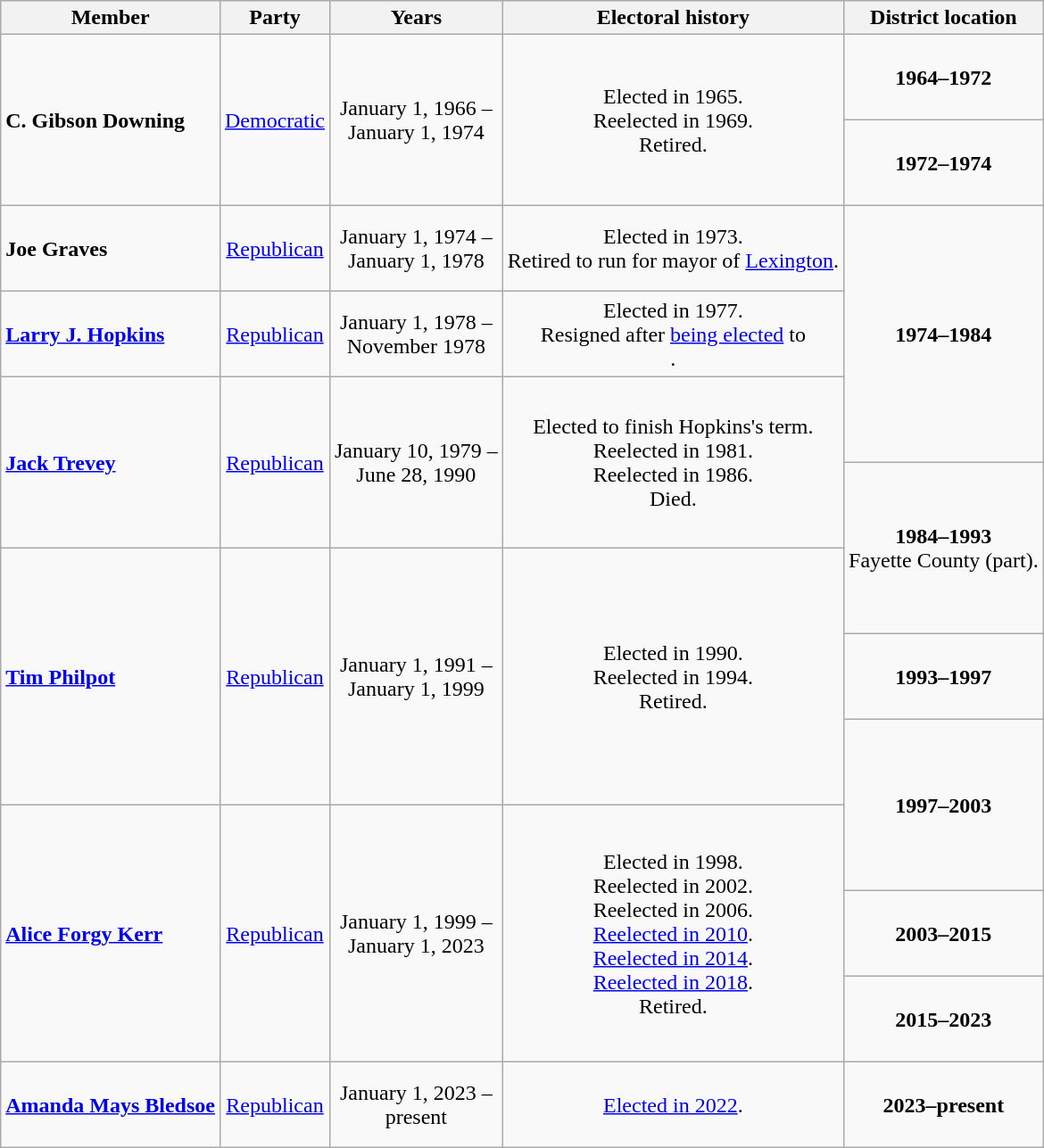<table class=wikitable style="text-align:center">
<tr>
<th>Member</th>
<th>Party</th>
<th>Years</th>
<th>Electoral history</th>
<th>District location</th>
</tr>
<tr style="height:4em">
<td rowspan=2 align=left><strong>C. Gibson Downing</strong><br></td>
<td rowspan=2 ><a href='#'>Democratic</a></td>
<td rowspan=2 nowrap>January 1, 1966 –<br>January 1, 1974</td>
<td rowspan=2>Elected in 1965.<br>Reelected in 1969.<br>Retired.</td>
<td><strong>1964–1972</strong><br></td>
</tr>
<tr style="height:4em">
<td><strong>1972–1974</strong><br></td>
</tr>
<tr style="height:4em">
<td align=left><strong>Joe Graves</strong><br></td>
<td><a href='#'>Republican</a></td>
<td nowrap>January 1, 1974 –<br>January 1, 1978</td>
<td>Elected in 1973.<br>Retired to run for mayor of <a href='#'>Lexington</a>.</td>
<td rowspan=3><strong>1974–1984</strong><br></td>
</tr>
<tr style="height:4em">
<td align=left><strong><a href='#'>Larry J. Hopkins</a></strong><br></td>
<td><a href='#'>Republican</a></td>
<td nowrap>January 1, 1978 –<br>November 1978</td>
<td>Elected in 1977.<br>Resigned after <a href='#'>being elected</a> to<br>.</td>
</tr>
<tr style="height:4em">
<td rowspan=2 align=left><strong><a href='#'>Jack Trevey</a></strong><br></td>
<td rowspan=2 ><a href='#'>Republican</a></td>
<td rowspan=2 nowrap>January 10, 1979 –<br>June 28, 1990</td>
<td rowspan=2>Elected to finish Hopkins's term.<br>Reelected in 1981.<br>Reelected in 1986.<br>Died.</td>
</tr>
<tr style="height:4em">
<td rowspan=2><strong>1984–1993</strong><br>Fayette County (part).</td>
</tr>
<tr style="height:4em">
<td rowspan=3 align=left><strong><a href='#'>Tim Philpot</a></strong><br></td>
<td rowspan=3 ><a href='#'>Republican</a></td>
<td rowspan=3 nowrap>January 1, 1991 –<br>January 1, 1999</td>
<td rowspan=3>Elected in 1990.<br>Reelected in 1994.<br>Retired.</td>
</tr>
<tr style="height:4em">
<td><strong>1993–1997</strong><br></td>
</tr>
<tr style="height:4em">
<td rowspan=2><strong>1997–2003</strong><br></td>
</tr>
<tr style="height:4em">
<td rowspan=3 align=left><strong><a href='#'>Alice Forgy Kerr</a></strong><br></td>
<td rowspan=3 ><a href='#'>Republican</a></td>
<td rowspan=3 nowrap>January 1, 1999 –<br>January 1, 2023</td>
<td rowspan=3>Elected in 1998.<br>Reelected in 2002.<br>Reelected in 2006.<br><a href='#'>Reelected in 2010</a>.<br><a href='#'>Reelected in 2014</a>.<br><a href='#'>Reelected in 2018</a>.<br>Retired.</td>
</tr>
<tr style="height:4em">
<td><strong>2003–2015</strong><br></td>
</tr>
<tr style="height:4em">
<td><strong>2015–2023</strong><br></td>
</tr>
<tr style="height:4em">
<td align=left><strong><a href='#'>Amanda Mays Bledsoe</a></strong><br></td>
<td><a href='#'>Republican</a></td>
<td nowrap>January 1, 2023 –<br>present</td>
<td><a href='#'>Elected in 2022</a>.</td>
<td><strong>2023–present</strong><br></td>
</tr>
</table>
